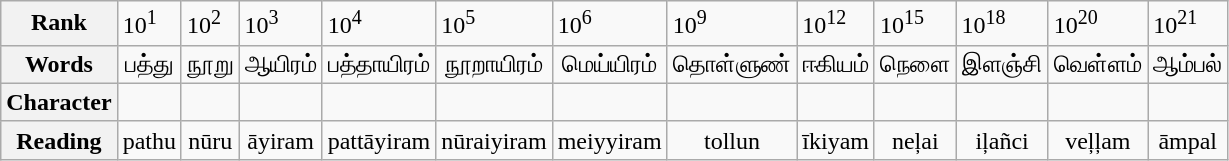<table class="wikitable">
<tr>
<th align="left">Rank</th>
<td>10<sup>1</sup></td>
<td>10<sup>2</sup></td>
<td>10<sup>3</sup></td>
<td>10<sup>4</sup></td>
<td>10<sup>5</sup></td>
<td>10<sup>6</sup></td>
<td>10<sup>9</sup></td>
<td>10<sup>12</sup></td>
<td>10<sup>15</sup></td>
<td>10<sup>18</sup></td>
<td>10<sup>20</sup></td>
<td>10<sup>21</sup></td>
</tr>
<tr align="center">
<th align="left">Words</th>
<td>பத்து</td>
<td>நூறு</td>
<td>ஆயிரம்</td>
<td>பத்தாயிரம்</td>
<td>நூறாயிரம்</td>
<td>மெய்யிரம்</td>
<td>தொள்ளுண்</td>
<td>ஈகியம்</td>
<td>நெளை</td>
<td>இளஞ்சி</td>
<td>வெள்ளம்</td>
<td>ஆம்பல்</td>
</tr>
<tr align="center">
<th align="left">Character</th>
<td></td>
<td></td>
<td></td>
<td></td>
<td></td>
<td></td>
<td></td>
<td></td>
<td></td>
<td></td>
<td></td>
<td></td>
</tr>
<tr align="center">
<th align="left">Reading</th>
<td>pathu</td>
<td>nūru</td>
<td>āyiram</td>
<td>pattāyiram</td>
<td>nūraiyiram</td>
<td>meiyyiram</td>
<td>tollun</td>
<td>īkiyam</td>
<td>neļai</td>
<td>iļañci</td>
<td>veļļam</td>
<td>āmpal</td>
</tr>
</table>
